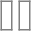<table>
<tr valign = "top">
<td><br><table cellpadding="3" cellspacing="0" border="1" style="background:#ffffff; font-size:69%; border:grey solid 1px; border-collapse:collapse;">
<tr>
<td colspan="2"><br></td>
</tr>
</table>
</td>
<td><br><table cellpadding="3" cellspacing="0" border="1" style="background:#ffffff; font-size:69%; border:grey solid 1px; border-collapse:collapse;">
<tr>
<td><br></td>
</tr>
</table>
</td>
</tr>
</table>
